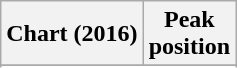<table class="wikitable sortable plainrowheaders" style="text-align:center">
<tr>
<th scope="col">Chart (2016)</th>
<th scope="col">Peak<br> position</th>
</tr>
<tr>
</tr>
<tr>
</tr>
<tr>
</tr>
<tr>
</tr>
<tr>
</tr>
<tr>
</tr>
</table>
